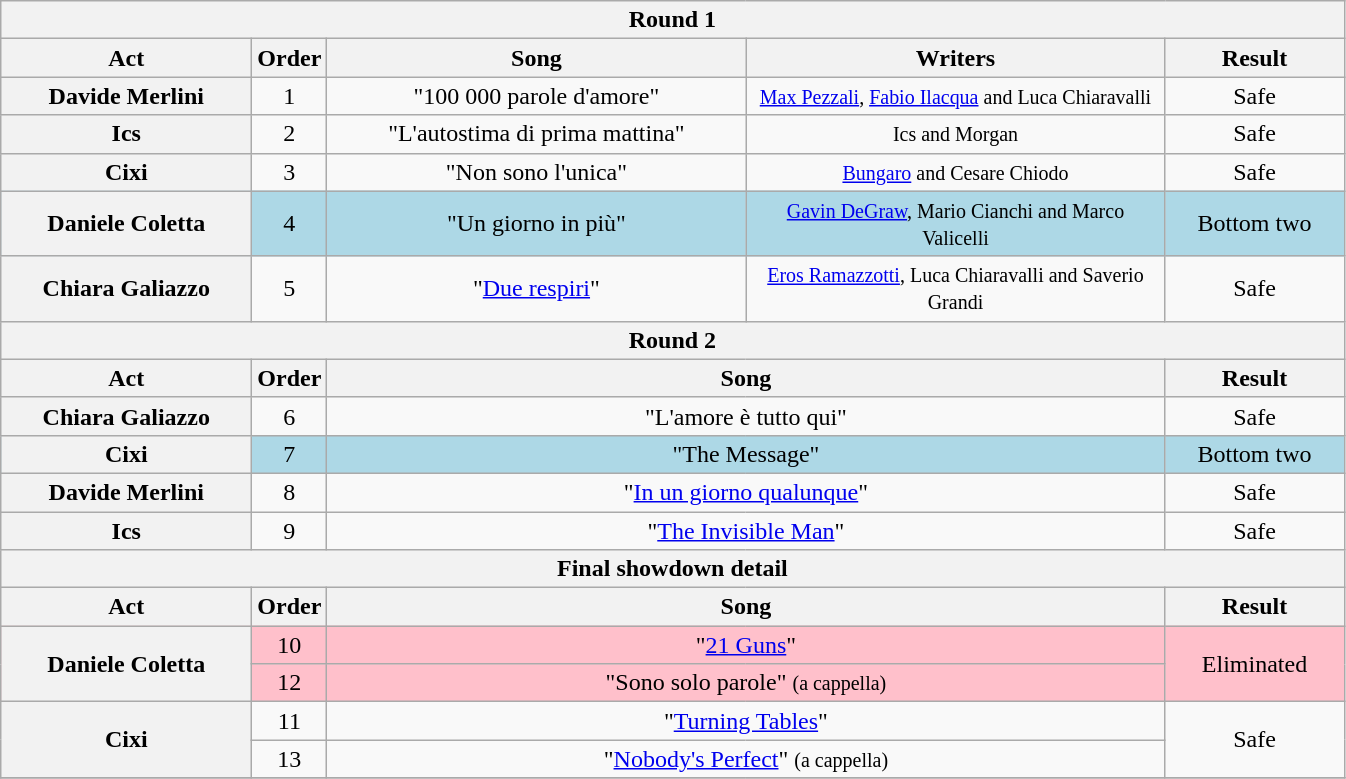<table class="wikitable plainrowheaders" style="text-align:center;">
<tr>
<th colspan="5">Round 1</th>
</tr>
<tr>
<th scope="col" style="width:10em;">Act</th>
<th scope="col">Order</th>
<th scope="col" style="width:17em;">Song</th>
<th scope="col" style="width:17em;">Writers</th>
<th scope="col" style="width:7em;">Result</th>
</tr>
<tr>
<th scope="row">Davide Merlini</th>
<td>1</td>
<td>"100 000 parole d'amore"</td>
<td><small><a href='#'>Max Pezzali</a>, <a href='#'>Fabio Ilacqua</a> and Luca Chiaravalli</small></td>
<td>Safe</td>
</tr>
<tr>
<th scope="row">Ics</th>
<td>2</td>
<td>"L'autostima di prima mattina"</td>
<td><small>Ics and Morgan</small></td>
<td>Safe</td>
</tr>
<tr>
<th scope="row">Cixi</th>
<td>3</td>
<td>"Non sono l'unica"</td>
<td><small><a href='#'>Bungaro</a> and Cesare Chiodo</small></td>
<td>Safe</td>
</tr>
<tr style="background:lightblue;">
<th scope="row">Daniele Coletta</th>
<td>4</td>
<td>"Un giorno in più"</td>
<td><small><a href='#'>Gavin DeGraw</a>, Mario Cianchi and Marco Valicelli</small></td>
<td>Bottom two</td>
</tr>
<tr>
<th scope="row">Chiara Galiazzo</th>
<td>5</td>
<td>"<a href='#'>Due respiri</a>"</td>
<td><small><a href='#'>Eros Ramazzotti</a>, Luca Chiaravalli and Saverio Grandi</small></td>
<td>Safe</td>
</tr>
<tr>
<th colspan="5">Round 2</th>
</tr>
<tr>
<th scope="col" style="width:10em;">Act</th>
<th scope="col">Order</th>
<th scope="col" style="width:34em;" colspan="2">Song</th>
<th scope="col" style="width:7em;">Result</th>
</tr>
<tr>
<th scope="row">Chiara Galiazzo</th>
<td>6</td>
<td colspan="2">"L'amore è tutto qui"</td>
<td>Safe</td>
</tr>
<tr style="background:lightblue;">
<th scope="row">Cixi</th>
<td>7</td>
<td colspan="2">"The Message"</td>
<td>Bottom two</td>
</tr>
<tr>
<th scope="row">Davide Merlini</th>
<td>8</td>
<td colspan="2">"<a href='#'>In un giorno qualunque</a>"</td>
<td>Safe</td>
</tr>
<tr>
<th scope="row">Ics</th>
<td>9</td>
<td colspan="2">"<a href='#'>The Invisible Man</a>"</td>
<td>Safe</td>
</tr>
<tr>
<th colspan="5">Final showdown detail</th>
</tr>
<tr>
<th scope="col" style="width:10em;">Act</th>
<th scope="col">Order</th>
<th scope="col" style="width:34em;" colspan="2">Song</th>
<th scope="col" style="width:7em;">Result</th>
</tr>
<tr style="background:pink;">
<th scope="row" rowspan="2">Daniele Coletta</th>
<td>10</td>
<td colspan="2">"<a href='#'>21 Guns</a>"</td>
<td rowspan="2">Eliminated</td>
</tr>
<tr style="background:pink;">
<td>12</td>
<td colspan="2">"Sono solo parole" <small>(a cappella)</small></td>
</tr>
<tr>
<th scope="row" rowspan="2">Cixi</th>
<td>11</td>
<td colspan="2">"<a href='#'>Turning Tables</a>"</td>
<td rowspan="2">Safe</td>
</tr>
<tr>
<td>13</td>
<td colspan="2">"<a href='#'>Nobody's Perfect</a>" <small>(a cappella)</small></td>
</tr>
<tr>
</tr>
</table>
